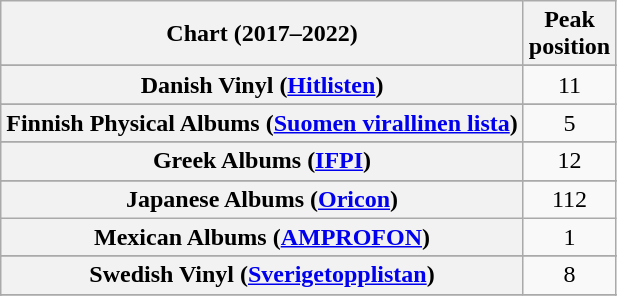<table class="wikitable sortable plainrowheaders" style="text-align:center">
<tr>
<th scope="col">Chart (2017–2022)</th>
<th scope="col">Peak<br>position</th>
</tr>
<tr>
</tr>
<tr>
</tr>
<tr>
</tr>
<tr>
</tr>
<tr>
<th scope="row">Danish Vinyl (<a href='#'>Hitlisten</a>)</th>
<td>11</td>
</tr>
<tr>
</tr>
<tr>
</tr>
<tr>
<th scope="row">Finnish Physical Albums (<a href='#'>Suomen virallinen lista</a>)</th>
<td>5</td>
</tr>
<tr>
</tr>
<tr>
<th scope="row">Greek Albums (<a href='#'>IFPI</a>)</th>
<td>12</td>
</tr>
<tr>
</tr>
<tr>
</tr>
<tr>
<th scope="row">Japanese Albums (<a href='#'>Oricon</a>)</th>
<td>112</td>
</tr>
<tr>
<th scope="row">Mexican Albums (<a href='#'>AMPROFON</a>)</th>
<td>1</td>
</tr>
<tr>
</tr>
<tr>
</tr>
<tr>
</tr>
<tr>
</tr>
<tr>
<th scope="row">Swedish Vinyl (<a href='#'>Sverigetopplistan</a>)</th>
<td>8 </td>
</tr>
<tr>
</tr>
<tr>
</tr>
<tr>
</tr>
<tr>
</tr>
<tr>
</tr>
</table>
